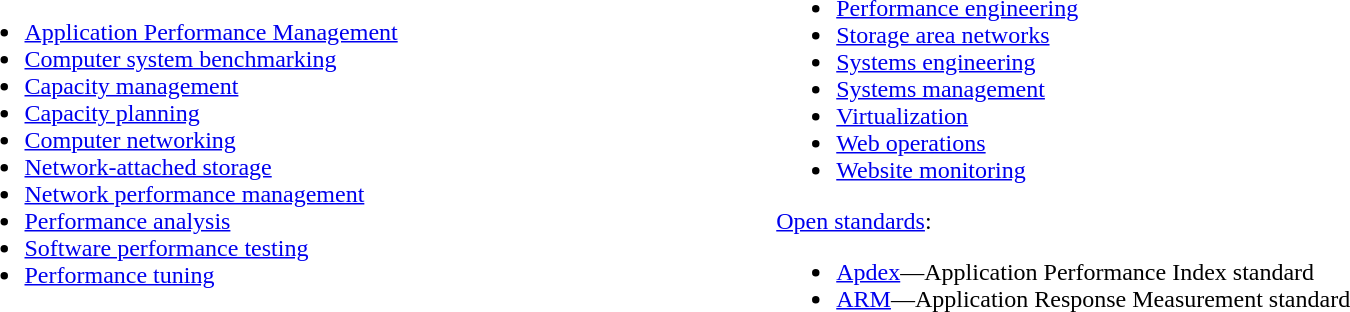<table width="100%" valign="top">
<tr>
<td><br><ul><li><a href='#'>Application Performance Management</a></li><li><a href='#'>Computer system benchmarking</a></li><li><a href='#'>Capacity management</a></li><li><a href='#'>Capacity planning</a></li><li><a href='#'>Computer networking</a></li><li><a href='#'>Network-attached storage</a></li><li><a href='#'>Network performance management</a></li><li><a href='#'>Performance analysis</a></li><li><a href='#'>Software performance testing</a></li><li><a href='#'>Performance tuning</a></li></ul></td>
<td><br><ul><li><a href='#'>Performance engineering</a></li><li><a href='#'>Storage area networks</a></li><li><a href='#'>Systems engineering</a></li><li><a href='#'>Systems management</a></li><li><a href='#'>Virtualization</a></li><li><a href='#'>Web operations</a></li><li><a href='#'>Website monitoring</a></li></ul><a href='#'>Open standards</a>:<ul><li><a href='#'>Apdex</a>—Application Performance Index standard</li><li><a href='#'>ARM</a>—Application Response Measurement standard</li></ul></td>
<td></td>
</tr>
</table>
